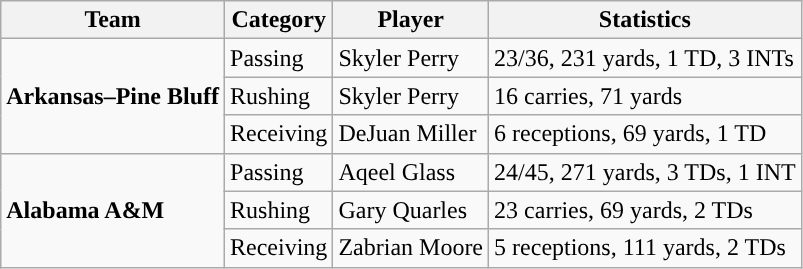<table class="wikitable" style="float: left;">
<tr>
<th>Team</th>
<th>Category</th>
<th>Player</th>
<th>Statistics</th>
</tr>
<tr>
<td rowspan=3><strong>Arkansas–Pine Bluff</strong></td>
<td>Passing</td>
<td>Skyler Perry</td>
<td>23/36, 231 yards, 1 TD, 3 INTs</td>
</tr>
<tr>
<td>Rushing</td>
<td>Skyler Perry</td>
<td>16 carries, 71 yards</td>
</tr>
<tr>
<td>Receiving</td>
<td>DeJuan Miller</td>
<td>6 receptions, 69 yards, 1 TD</td>
</tr>
<tr>
<td rowspan=3><strong>Alabama A&M</strong></td>
<td>Passing</td>
<td>Aqeel Glass</td>
<td>24/45, 271 yards, 3 TDs, 1 INT</td>
</tr>
<tr>
<td>Rushing</td>
<td>Gary Quarles</td>
<td>23 carries, 69 yards, 2 TDs</td>
</tr>
<tr>
<td>Receiving</td>
<td>Zabrian Moore</td>
<td>5 receptions, 111 yards, 2 TDs</td>
</tr>
</table>
